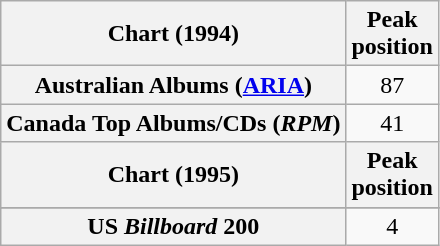<table class="wikitable sortable plainrowheaders" style="text-align:center">
<tr>
<th scope="col">Chart (1994)</th>
<th scope="col">Peak<br> position</th>
</tr>
<tr>
<th scope="row">Australian Albums (<a href='#'>ARIA</a>)</th>
<td>87</td>
</tr>
<tr>
<th scope="row">Canada Top Albums/CDs (<em>RPM</em>)</th>
<td>41</td>
</tr>
<tr>
<th scope="col">Chart (1995)</th>
<th scope="col">Peak<br> position</th>
</tr>
<tr>
</tr>
<tr>
<th scope="row">US <em>Billboard</em> 200</th>
<td>4</td>
</tr>
</table>
